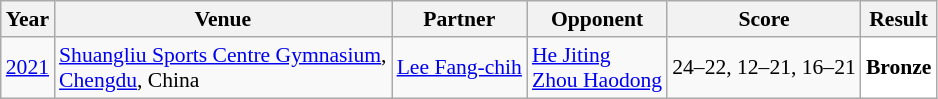<table class="sortable wikitable" style="font-size: 90%;">
<tr>
<th>Year</th>
<th>Venue</th>
<th>Partner</th>
<th>Opponent</th>
<th>Score</th>
<th>Result</th>
</tr>
<tr>
<td align="center"><a href='#'>2021</a></td>
<td align="left"><a href='#'>Shuangliu Sports Centre Gymnasium</a>,<br><a href='#'>Chengdu</a>, China</td>
<td align="left"> <a href='#'>Lee Fang-chih</a></td>
<td align="left"> <a href='#'>He Jiting</a><br> <a href='#'>Zhou Haodong</a></td>
<td align="left">24–22, 12–21, 16–21</td>
<td style="text-align:left; background:white"> <strong>Bronze</strong></td>
</tr>
</table>
